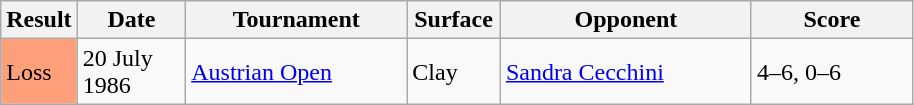<table class="sortable wikitable">
<tr>
<th style="width:40px">Result</th>
<th style="width:65px">Date</th>
<th style="width:140px">Tournament</th>
<th style="width:55px">Surface</th>
<th style="width:160px">Opponent</th>
<th style="width:100px" class="unsortable">Score</th>
</tr>
<tr>
<td style="background:#ffa07a;">Loss</td>
<td>20 July 1986</td>
<td><a href='#'>Austrian Open</a></td>
<td>Clay</td>
<td> <a href='#'>Sandra Cecchini</a></td>
<td>4–6, 0–6</td>
</tr>
</table>
